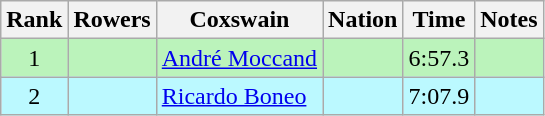<table class="wikitable sortable" style="text-align:center">
<tr>
<th>Rank</th>
<th>Rowers</th>
<th>Coxswain</th>
<th>Nation</th>
<th>Time</th>
<th>Notes</th>
</tr>
<tr bgcolor=bbf3bb>
<td>1</td>
<td align=left></td>
<td align=left><a href='#'>André Moccand</a></td>
<td align=left></td>
<td>6:57.3</td>
<td></td>
</tr>
<tr bgcolor=bbf9ff>
<td>2</td>
<td align=left></td>
<td align=left><a href='#'>Ricardo Boneo</a></td>
<td align=left></td>
<td>7:07.9</td>
<td></td>
</tr>
</table>
